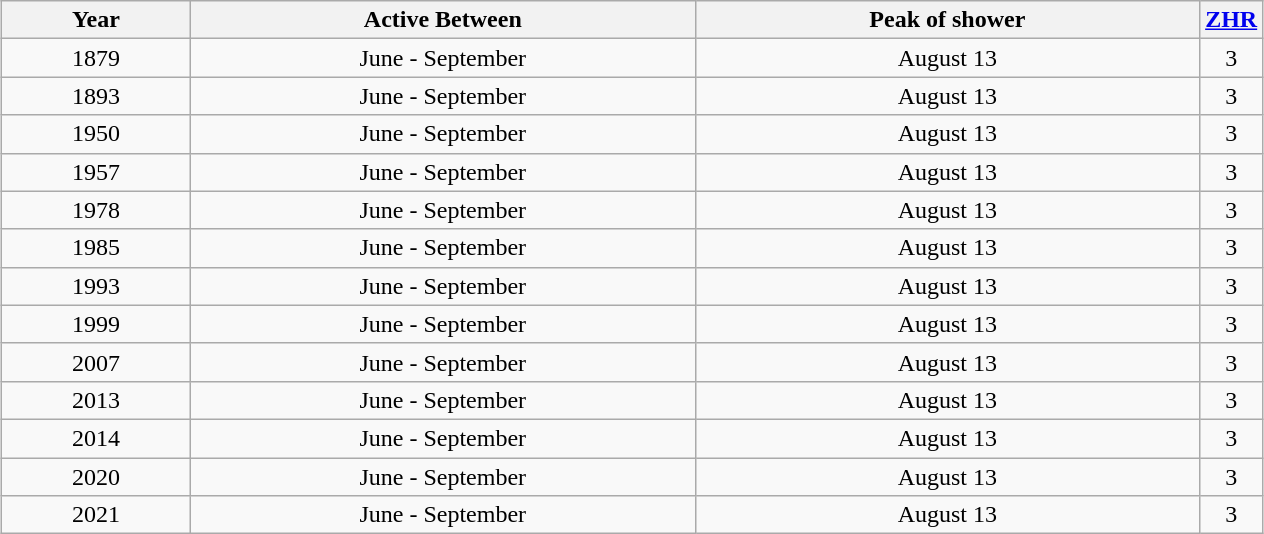<table style="margin:auto;" | class="wikitable">
<tr>
<th width="15%">Year</th>
<th width="40%">Active Between</th>
<th width="40%">Peak of shower</th>
<th width="5%"><a href='#'>ZHR</a></th>
</tr>
<tr>
<td align="center">1879</td>
<td align="center">June - September</td>
<td align="center">August 13</td>
<td align="center">3</td>
</tr>
<tr>
<td align="center">1893</td>
<td align="center">June - September</td>
<td align="center">August 13</td>
<td align="center">3</td>
</tr>
<tr>
<td align="center">1950</td>
<td align="center">June - September</td>
<td align="center">August 13</td>
<td align="center">3</td>
</tr>
<tr>
<td align="center">1957</td>
<td align="center">June - September</td>
<td align="center">August 13</td>
<td align="center">3</td>
</tr>
<tr>
<td align="center">1978</td>
<td align="center">June - September</td>
<td align="center">August 13</td>
<td align="center">3</td>
</tr>
<tr>
<td align="center">1985</td>
<td align="center">June - September</td>
<td align="center">August 13</td>
<td align="center">3</td>
</tr>
<tr>
<td align="center">1993</td>
<td align="center">June - September</td>
<td align="center">August 13</td>
<td align="center">3</td>
</tr>
<tr>
<td align="center">1999</td>
<td align="center">June - September</td>
<td align="center">August 13</td>
<td align="center">3</td>
</tr>
<tr>
<td align="center">2007</td>
<td align="center">June - September</td>
<td align="center">August 13</td>
<td align="center">3</td>
</tr>
<tr>
<td align="center">2013</td>
<td align="center">June - September</td>
<td align="center">August 13</td>
<td align="center">3</td>
</tr>
<tr>
<td align="center">2014</td>
<td align="center">June - September</td>
<td align="center">August 13</td>
<td align="center">3</td>
</tr>
<tr>
<td align="center">2020</td>
<td align="center">June - September</td>
<td align="center">August 13</td>
<td align="center">3</td>
</tr>
<tr>
<td align="center">2021 </td>
<td align="center">June - September</td>
<td align="center">August 13</td>
<td align="center">3</td>
</tr>
</table>
